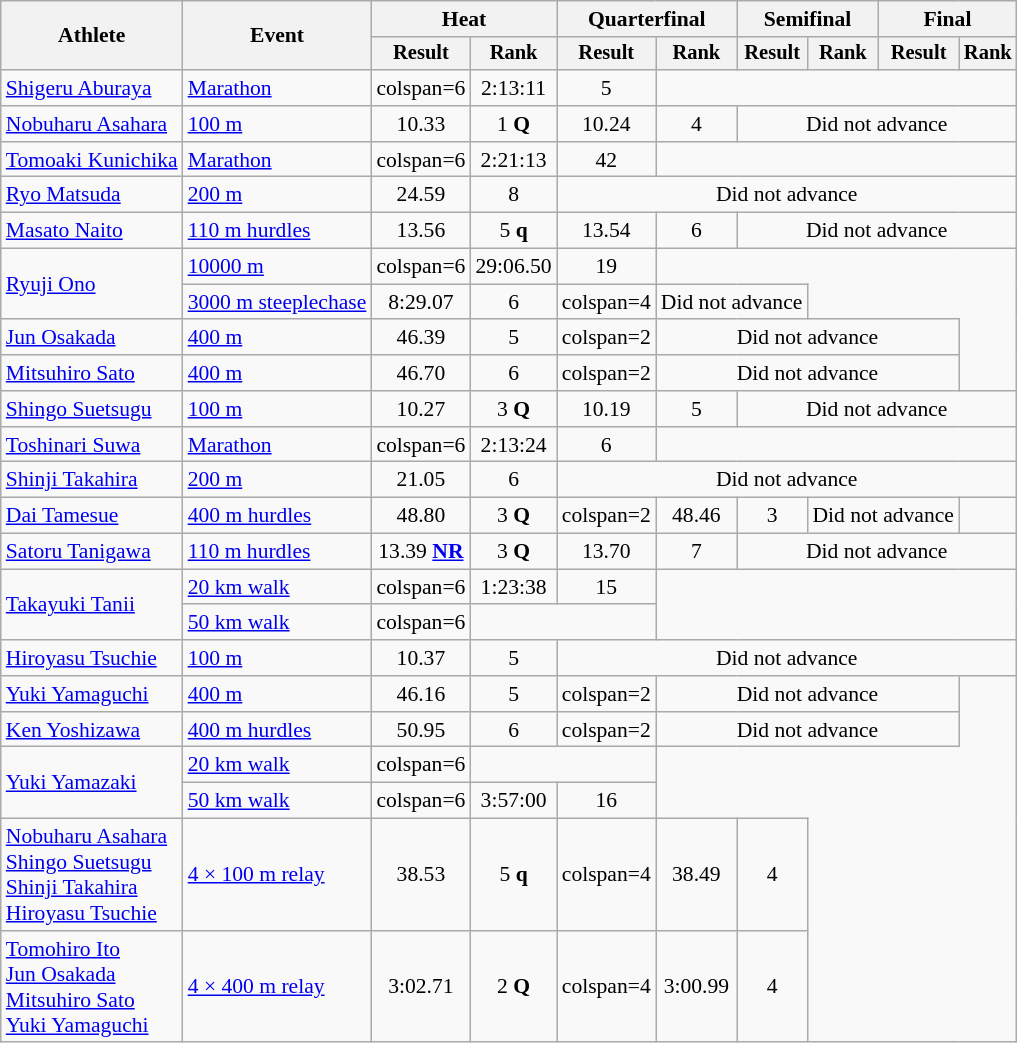<table class=wikitable style="font-size:90%">
<tr>
<th rowspan="2">Athlete</th>
<th rowspan="2">Event</th>
<th colspan="2">Heat</th>
<th colspan="2">Quarterfinal</th>
<th colspan="2">Semifinal</th>
<th colspan="2">Final</th>
</tr>
<tr style="font-size:95%">
<th>Result</th>
<th>Rank</th>
<th>Result</th>
<th>Rank</th>
<th>Result</th>
<th>Rank</th>
<th>Result</th>
<th>Rank</th>
</tr>
<tr align=center>
<td align=left><a href='#'>Shigeru Aburaya</a></td>
<td align=left><a href='#'>Marathon</a></td>
<td>colspan=6 </td>
<td>2:13:11</td>
<td>5</td>
</tr>
<tr align=center>
<td align=left><a href='#'>Nobuharu Asahara</a></td>
<td align=left><a href='#'>100 m</a></td>
<td>10.33</td>
<td>1 <strong>Q</strong></td>
<td>10.24</td>
<td>4</td>
<td colspan=4>Did not advance</td>
</tr>
<tr align=center>
<td align=left><a href='#'>Tomoaki Kunichika</a></td>
<td align=left><a href='#'>Marathon</a></td>
<td>colspan=6 </td>
<td>2:21:13</td>
<td>42</td>
</tr>
<tr align=center>
<td align=left><a href='#'>Ryo Matsuda</a></td>
<td align=left><a href='#'>200 m</a></td>
<td>24.59</td>
<td>8</td>
<td colspan=6>Did not advance</td>
</tr>
<tr align=center>
<td align=left><a href='#'>Masato Naito</a></td>
<td align=left><a href='#'>110 m hurdles</a></td>
<td>13.56</td>
<td>5 <strong>q</strong></td>
<td>13.54</td>
<td>6</td>
<td colspan=4>Did not advance</td>
</tr>
<tr align=center>
<td align=left rowspan=2><a href='#'>Ryuji Ono</a></td>
<td align=left><a href='#'>10000 m</a></td>
<td>colspan=6 </td>
<td>29:06.50</td>
<td>19</td>
</tr>
<tr align=center>
<td align=left><a href='#'>3000 m steeplechase</a></td>
<td>8:29.07</td>
<td>6</td>
<td>colspan=4 </td>
<td colspan=2>Did not advance</td>
</tr>
<tr align=center>
<td align=left><a href='#'>Jun Osakada</a></td>
<td align=left><a href='#'>400 m</a></td>
<td>46.39</td>
<td>5</td>
<td>colspan=2 </td>
<td colspan =4>Did not advance</td>
</tr>
<tr align=center>
<td align=left><a href='#'>Mitsuhiro Sato</a></td>
<td align=left><a href='#'>400 m</a></td>
<td>46.70</td>
<td>6</td>
<td>colspan=2 </td>
<td colspan =4>Did not advance</td>
</tr>
<tr align=center>
<td align=left><a href='#'>Shingo Suetsugu</a></td>
<td align=left><a href='#'>100 m</a></td>
<td>10.27</td>
<td>3 <strong>Q</strong></td>
<td>10.19</td>
<td>5</td>
<td colspan=4>Did not advance</td>
</tr>
<tr align=center>
<td align=left><a href='#'>Toshinari Suwa</a></td>
<td align=left><a href='#'>Marathon</a></td>
<td>colspan=6 </td>
<td>2:13:24</td>
<td>6</td>
</tr>
<tr align=center>
<td align=left><a href='#'>Shinji Takahira</a></td>
<td align=left><a href='#'>200 m</a></td>
<td>21.05</td>
<td>6</td>
<td colspan=6>Did not advance</td>
</tr>
<tr align=center>
<td align=left><a href='#'>Dai Tamesue</a></td>
<td align=left><a href='#'>400 m hurdles</a></td>
<td>48.80</td>
<td>3 <strong>Q</strong></td>
<td>colspan=2 </td>
<td>48.46</td>
<td>3</td>
<td colspan=2>Did not advance</td>
</tr>
<tr align=center>
<td align=left><a href='#'>Satoru Tanigawa</a></td>
<td align=left><a href='#'>110 m hurdles</a></td>
<td>13.39 <strong><a href='#'>NR</a></strong></td>
<td>3 <strong>Q</strong></td>
<td>13.70</td>
<td>7</td>
<td colspan=4>Did not advance</td>
</tr>
<tr align=center>
<td align=left rowspan=2><a href='#'>Takayuki Tanii</a></td>
<td align=left><a href='#'>20 km walk</a></td>
<td>colspan=6 </td>
<td>1:23:38</td>
<td>15</td>
</tr>
<tr align=center>
<td align=left><a href='#'>50 km walk</a></td>
<td>colspan=6 </td>
<td colspan=2></td>
</tr>
<tr align=center>
<td align=left><a href='#'>Hiroyasu Tsuchie</a></td>
<td align=left><a href='#'>100 m</a></td>
<td>10.37</td>
<td>5</td>
<td colspan=6>Did not advance</td>
</tr>
<tr align=center>
<td align=left><a href='#'>Yuki Yamaguchi</a></td>
<td align=left><a href='#'>400 m</a></td>
<td>46.16</td>
<td>5</td>
<td>colspan=2 </td>
<td colspan =4>Did not advance</td>
</tr>
<tr align=center>
<td align=left><a href='#'>Ken Yoshizawa</a></td>
<td align=left><a href='#'>400 m hurdles</a></td>
<td>50.95</td>
<td>6</td>
<td>colspan=2 </td>
<td colspan=4>Did not advance</td>
</tr>
<tr align=center>
<td align=left rowspan=2><a href='#'>Yuki Yamazaki</a></td>
<td align=left><a href='#'>20 km walk</a></td>
<td>colspan=6 </td>
<td colspan=2></td>
</tr>
<tr align=center>
<td align=left><a href='#'>50 km walk</a></td>
<td>colspan=6 </td>
<td>3:57:00</td>
<td>16</td>
</tr>
<tr align=center>
<td align=left><a href='#'>Nobuharu Asahara</a><br><a href='#'>Shingo Suetsugu</a><br><a href='#'>Shinji Takahira</a><br><a href='#'>Hiroyasu Tsuchie</a></td>
<td align=left><a href='#'>4 × 100 m relay</a></td>
<td>38.53</td>
<td>5 <strong>q</strong></td>
<td>colspan=4 </td>
<td>38.49</td>
<td>4</td>
</tr>
<tr align=center>
<td align=left><a href='#'>Tomohiro Ito</a><br><a href='#'>Jun Osakada</a><br><a href='#'>Mitsuhiro Sato</a><br><a href='#'>Yuki Yamaguchi</a></td>
<td align=left><a href='#'>4 × 400 m relay</a></td>
<td>3:02.71</td>
<td>2 <strong>Q</strong></td>
<td>colspan=4 </td>
<td>3:00.99</td>
<td>4</td>
</tr>
</table>
